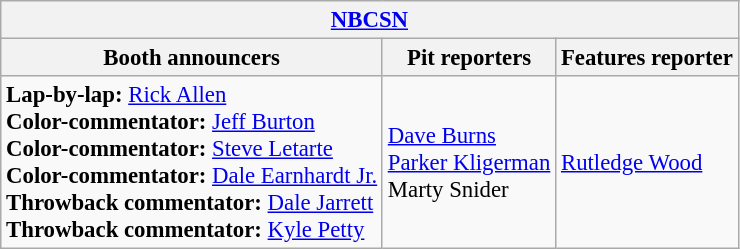<table class="wikitable" style="font-size: 95%">
<tr>
<th colspan="3"><a href='#'>NBCSN</a></th>
</tr>
<tr>
<th>Booth announcers</th>
<th>Pit reporters</th>
<th>Features reporter</th>
</tr>
<tr>
<td><strong>Lap-by-lap:</strong> <a href='#'>Rick Allen</a><br><strong>Color-commentator:</strong> <a href='#'>Jeff Burton</a><br><strong>Color-commentator:</strong> <a href='#'>Steve Letarte</a><br><strong>Color-commentator:</strong> <a href='#'>Dale Earnhardt Jr.</a><br> <strong>Throwback commentator:</strong> <a href='#'>Dale Jarrett</a><br><strong>Throwback commentator:</strong> <a href='#'>Kyle Petty</a></td>
<td><a href='#'>Dave Burns</a><br><a href='#'>Parker Kligerman</a><br>Marty Snider</td>
<td><a href='#'>Rutledge Wood</a></td>
</tr>
</table>
